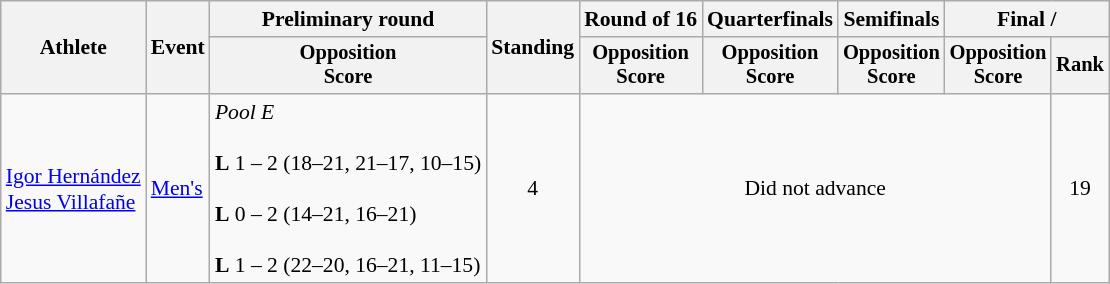<table class=wikitable style="font-size:90%">
<tr>
<th rowspan="2">Athlete</th>
<th rowspan="2">Event</th>
<th>Preliminary round</th>
<th rowspan="2">Standing</th>
<th>Round of 16</th>
<th>Quarterfinals</th>
<th>Semifinals</th>
<th colspan=2>Final / </th>
</tr>
<tr style="font-size:95%">
<th>Opposition<br>Score</th>
<th>Opposition<br>Score</th>
<th>Opposition<br>Score</th>
<th>Opposition<br>Score</th>
<th>Opposition<br>Score</th>
<th>Rank</th>
</tr>
<tr align=center>
<td align=left><a href='#'>Igor Hernández</a><br><a href='#'>Jesus Villafañe</a></td>
<td align=left><a href='#'>Men's</a></td>
<td align=left><em>Pool E</em><br><br><strong>L</strong> 1 – 2 (18–21, 21–17, 10–15) <br><br><strong>L</strong> 0 – 2 (14–21, 16–21) <br><br> <strong>L</strong> 1 – 2 (22–20, 16–21, 11–15)</td>
<td>4</td>
<td colspan=4>Did not advance</td>
<td>19</td>
</tr>
</table>
